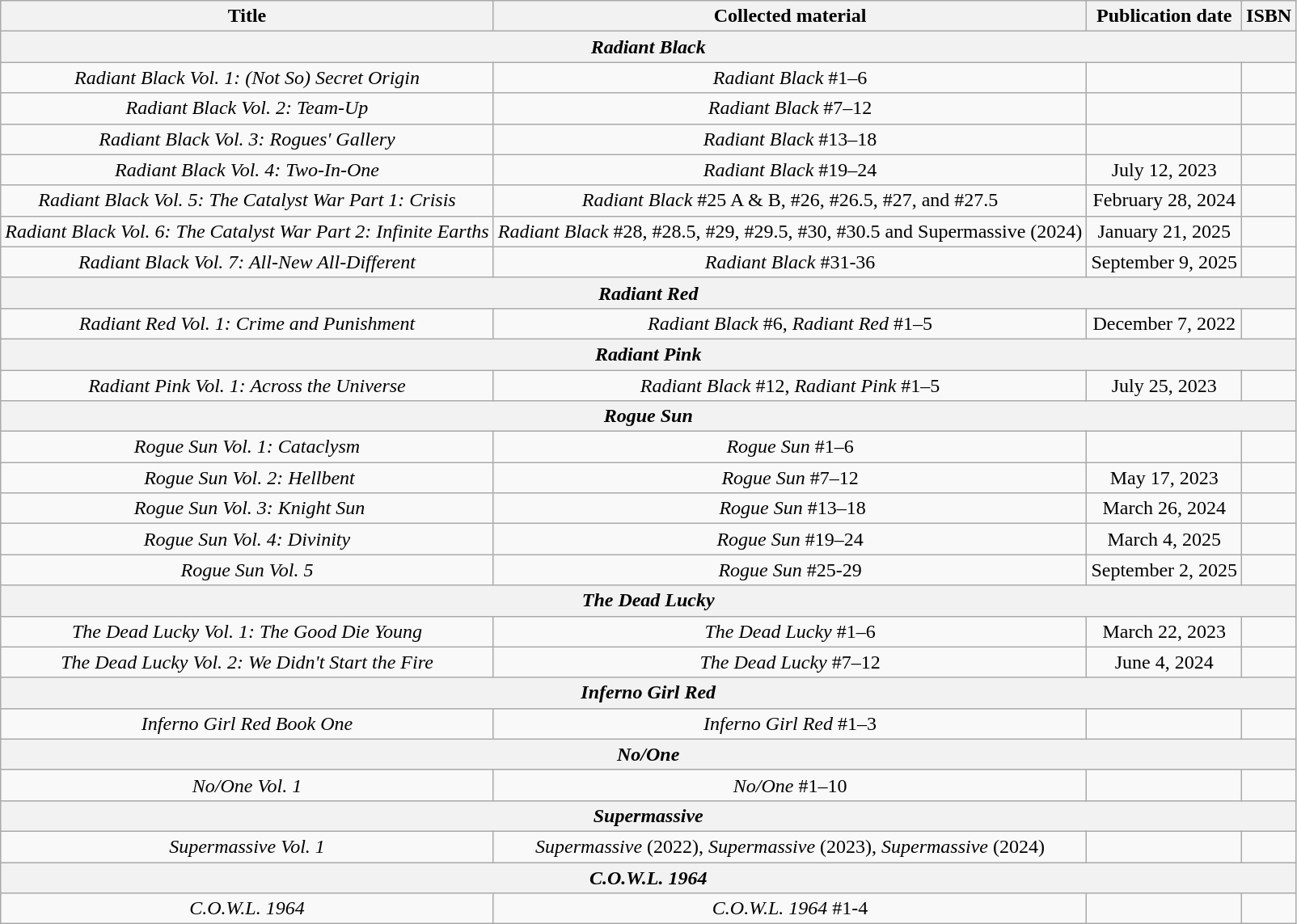<table class="wikitable" style="text-align:center;">
<tr>
<th>Title</th>
<th>Collected material</th>
<th>Publication date</th>
<th>ISBN</th>
</tr>
<tr>
<th colspan="4"><em>Radiant Black</em></th>
</tr>
<tr>
<td><em>Radiant Black Vol. 1: (Not So) Secret Origin</em></td>
<td><em>Radiant Black</em> #1–6</td>
<td></td>
<td></td>
</tr>
<tr>
<td><em>Radiant Black Vol. 2: Team-Up</em></td>
<td><em>Radiant Black</em> #7–12</td>
<td></td>
<td></td>
</tr>
<tr>
<td><em>Radiant Black Vol. 3: Rogues' Gallery</em></td>
<td><em>Radiant Black</em> #13–18</td>
<td></td>
<td></td>
</tr>
<tr>
<td><em>Radiant Black Vol. 4: Two-In-One</em></td>
<td><em>Radiant Black</em> #19–24</td>
<td>July 12, 2023</td>
<td></td>
</tr>
<tr>
<td><em>Radiant Black Vol. 5: The Catalyst War Part 1: Crisis</em></td>
<td><em>Radiant Black</em> #25 A & B, #26, #26.5, #27, and #27.5</td>
<td>February 28, 2024</td>
<td></td>
</tr>
<tr>
<td><em>Radiant Black Vol. 6: The Catalyst War Part 2: Infinite Earths</em></td>
<td><em>Radiant Black</em> #28, #28.5, #29, #29.5, #30, #30.5 and Supermassive (2024)</td>
<td>January 21, 2025</td>
<td></td>
</tr>
<tr>
<td><em>Radiant Black Vol. 7: All-New All-Different</em></td>
<td><em>Radiant Black</em> #31-36</td>
<td>September 9, 2025</td>
<td></td>
</tr>
<tr>
<th colspan="4"><em>Radiant Red</em></th>
</tr>
<tr>
<td><em>Radiant Red Vol. 1: Crime and Punishment</em></td>
<td><em>Radiant Black</em> #6, <em>Radiant Red</em> #1–5</td>
<td>December 7, 2022</td>
<td></td>
</tr>
<tr>
<th colspan="4"><em>Radiant Pink</em></th>
</tr>
<tr>
<td><em>Radiant Pink Vol. 1: Across the Universe</em></td>
<td><em>Radiant Black</em> #12, <em>Radiant Pink</em> #1–5</td>
<td>July 25, 2023</td>
<td></td>
</tr>
<tr>
<th colspan="4"><em>Rogue Sun</em></th>
</tr>
<tr>
<td><em>Rogue Sun Vol. 1: Cataclysm</em></td>
<td><em>Rogue Sun</em> #1–6</td>
<td></td>
<td></td>
</tr>
<tr>
<td> <em>Rogue Sun Vol. 2: Hellbent</em></td>
<td><em>Rogue Sun</em> #7–12</td>
<td>May 17, 2023</td>
<td></td>
</tr>
<tr>
<td> <em>Rogue Sun Vol. 3: Knight Sun</em></td>
<td> <em>Rogue Sun</em> #13–18</td>
<td>March 26, 2024</td>
<td></td>
</tr>
<tr>
<td><em>Rogue Sun Vol. 4: Divinity</em></td>
<td><em>Rogue Sun</em> #19–24</td>
<td>March 4, 2025</td>
<td></td>
</tr>
<tr>
<td><em>Rogue Sun Vol. 5</em></td>
<td><em>Rogue Sun</em> #25-29</td>
<td>September 2, 2025</td>
<td></td>
</tr>
<tr>
<th colspan="4"><em>The Dead Lucky</em></th>
</tr>
<tr>
<td><em>The Dead Lucky Vol. 1: The Good Die Young</em></td>
<td><em>The Dead Lucky</em> #1–6</td>
<td>March 22, 2023</td>
<td></td>
</tr>
<tr>
<td><em>The Dead Lucky Vol. 2: We Didn't Start the Fire</em></td>
<td><em>The Dead Lucky</em> #7–12</td>
<td>June 4, 2024</td>
<td></td>
</tr>
<tr>
<th colspan="4"><em>Inferno Girl Red</em></th>
</tr>
<tr>
<td><em>Inferno Girl Red Book One</em></td>
<td><em>Inferno Girl Red</em> #1–3</td>
<td></td>
<td></td>
</tr>
<tr>
<th colspan="4"><em>No/One</em></th>
</tr>
<tr>
<td><em>No/One Vol. 1</em></td>
<td><em>No/One</em> #1–10</td>
<td></td>
<td></td>
</tr>
<tr>
<th colspan="4"><em>Supermassive</em></th>
</tr>
<tr>
<td><em>Supermassive Vol. 1</em></td>
<td><em>Supermassive</em> (2022), <em>Supermassive</em> (2023), <em>Supermassive</em> (2024)</td>
<td></td>
<td></td>
</tr>
<tr>
<th colspan="4"><em>C.O.W.L. 1964</em></th>
</tr>
<tr>
<td><em>C.O.W.L. 1964</em></td>
<td><em>C.O.W.L. 1964</em> #1-4</td>
<td></td>
<td></td>
</tr>
</table>
